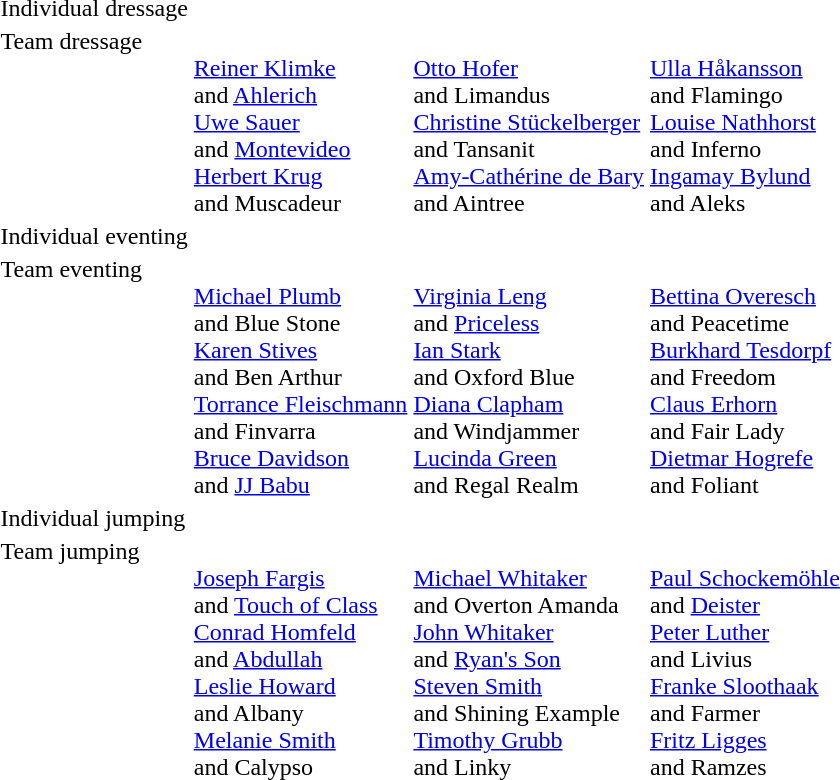<table>
<tr valign="top">
<td>Individual dressage<br></td>
<td></td>
<td></td>
<td></td>
</tr>
<tr valign="top">
<td>Team dressage<br></td>
<td><br><a href='#'>Reiner Klimke</a> <br> and <a href='#'>Ahlerich</a> <br> <a href='#'>Uwe Sauer</a> <br> and <a href='#'>Montevideo</a> <br> <a href='#'>Herbert Krug</a> <br> and Muscadeur</td>
<td><br><a href='#'>Otto Hofer</a> <br> and Limandus <br> <a href='#'>Christine Stückelberger</a> <br> and Tansanit <br> <a href='#'>Amy-Cathérine de Bary</a> <br> and Aintree</td>
<td><br><a href='#'>Ulla Håkansson</a> <br> and Flamingo <br> <a href='#'>Louise Nathhorst</a> <br> and Inferno <br> <a href='#'>Ingamay Bylund</a> <br> and Aleks</td>
</tr>
<tr>
<td>Individual eventing<br></td>
<td></td>
<td></td>
<td></td>
</tr>
<tr valign="top">
<td>Team eventing<br></td>
<td><br><a href='#'>Michael Plumb</a> <br> and Blue Stone <br> <a href='#'>Karen Stives</a> <br> and Ben Arthur <br> <a href='#'>Torrance Fleischmann</a> <br> and Finvarra <br> <a href='#'>Bruce Davidson</a> <br> and <a href='#'>JJ Babu</a></td>
<td><br><a href='#'>Virginia Leng</a> <br> and <a href='#'>Priceless</a> <br> <a href='#'>Ian Stark</a> <br> and Oxford Blue<br> <a href='#'>Diana Clapham</a> <br> and Windjammer <br>  <a href='#'>Lucinda Green</a> <br> and Regal Realm</td>
<td><br><a href='#'>Bettina Overesch</a> <br> and Peacetime <br> <a href='#'>Burkhard Tesdorpf</a> <br> and Freedom <br> <a href='#'>Claus Erhorn</a> <br> and Fair Lady <br> <a href='#'>Dietmar Hogrefe</a> <br> and Foliant</td>
</tr>
<tr>
<td>Individual jumping<br></td>
<td></td>
<td></td>
<td></td>
</tr>
<tr valign="top">
<td>Team jumping<br></td>
<td><br><a href='#'>Joseph Fargis</a> <br> and <a href='#'>Touch of Class</a> <br> <a href='#'>Conrad Homfeld</a> <br> and <a href='#'>Abdullah</a> <br>  <a href='#'>Leslie Howard</a> <br> and Albany <br> <a href='#'>Melanie Smith</a> <br> and Calypso</td>
<td><br><a href='#'>Michael Whitaker</a> <br> and Overton Amanda <br> <a href='#'>John Whitaker</a> <br> and <a href='#'>Ryan's Son</a> <br> <a href='#'>Steven Smith</a> <br> and Shining Example <br> <a href='#'>Timothy Grubb</a> <br> and Linky</td>
<td><br><a href='#'>Paul Schockemöhle</a> <br> and <a href='#'>Deister</a> <br> <a href='#'>Peter Luther</a> <br> and Livius <br> <a href='#'>Franke Sloothaak</a> <br> and Farmer <br> <a href='#'>Fritz Ligges</a> <br> and Ramzes</td>
</tr>
</table>
